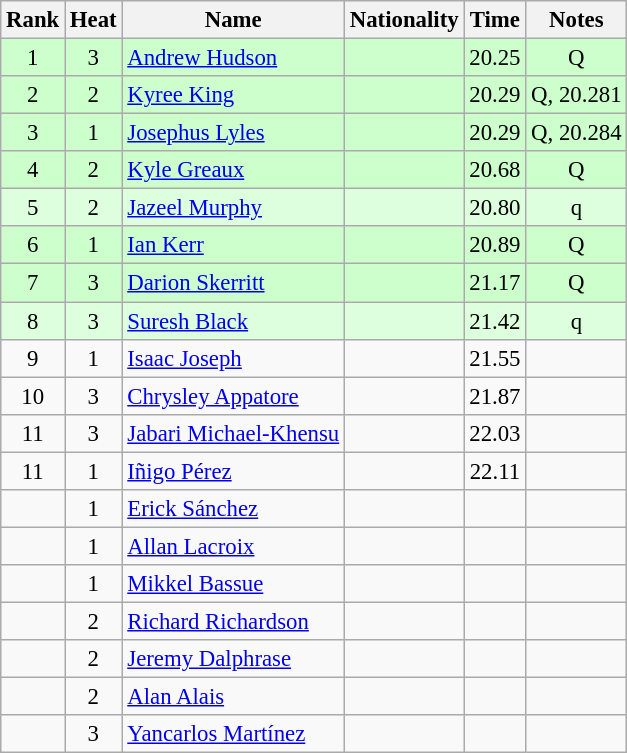<table class="wikitable sortable" style="text-align:center;font-size:95%">
<tr>
<th>Rank</th>
<th>Heat</th>
<th>Name</th>
<th>Nationality</th>
<th>Time</th>
<th>Notes</th>
</tr>
<tr bgcolor=ccffcc>
<td>1</td>
<td>3</td>
<td align=left><a href='#'>Andrew Hudson</a></td>
<td align=left></td>
<td>20.25</td>
<td>Q</td>
</tr>
<tr bgcolor=ccffcc>
<td>2</td>
<td>2</td>
<td align=left><a href='#'>Kyree King</a></td>
<td align=left></td>
<td>20.29</td>
<td>Q, 20.281</td>
</tr>
<tr bgcolor=ccffcc>
<td>3</td>
<td>1</td>
<td align=left><a href='#'>Josephus Lyles</a></td>
<td align=left></td>
<td>20.29</td>
<td>Q, 20.284</td>
</tr>
<tr bgcolor=ccffcc>
<td>4</td>
<td>2</td>
<td align=left><a href='#'>Kyle Greaux</a></td>
<td align=left></td>
<td>20.68</td>
<td>Q</td>
</tr>
<tr bgcolor=ddffdd>
<td>5</td>
<td>2</td>
<td align=left><a href='#'>Jazeel Murphy</a></td>
<td align=left></td>
<td>20.80</td>
<td>q</td>
</tr>
<tr bgcolor=ccffcc>
<td>6</td>
<td>1</td>
<td align=left><a href='#'>Ian Kerr</a></td>
<td align=left></td>
<td>20.89</td>
<td>Q</td>
</tr>
<tr bgcolor=ccffcc>
<td>7</td>
<td>3</td>
<td align=left><a href='#'>Darion Skerritt</a></td>
<td align=left></td>
<td>21.17</td>
<td>Q</td>
</tr>
<tr bgcolor=ddffdd>
<td>8</td>
<td>3</td>
<td align=left><a href='#'>Suresh Black</a></td>
<td align=left></td>
<td>21.42</td>
<td>q</td>
</tr>
<tr>
<td>9</td>
<td>1</td>
<td align=left><a href='#'>Isaac Joseph</a></td>
<td align=left></td>
<td>21.55</td>
<td></td>
</tr>
<tr>
<td>10</td>
<td>3</td>
<td align=left><a href='#'>Chrysley Appatore</a></td>
<td align=left></td>
<td>21.87</td>
<td></td>
</tr>
<tr>
<td>11</td>
<td>3</td>
<td align=left><a href='#'>Jabari Michael-Khensu</a></td>
<td align=left></td>
<td>22.03</td>
<td></td>
</tr>
<tr>
<td>11</td>
<td>1</td>
<td align=left><a href='#'>Iñigo Pérez</a></td>
<td align=left></td>
<td>22.11</td>
<td></td>
</tr>
<tr>
<td></td>
<td>1</td>
<td align=left><a href='#'>Erick Sánchez</a></td>
<td align=left></td>
<td></td>
<td></td>
</tr>
<tr>
<td></td>
<td>1</td>
<td align=left><a href='#'>Allan Lacroix</a></td>
<td align=left></td>
<td></td>
<td></td>
</tr>
<tr>
<td></td>
<td>1</td>
<td align=left><a href='#'>Mikkel Bassue</a></td>
<td align=left></td>
<td></td>
<td></td>
</tr>
<tr>
<td></td>
<td>2</td>
<td align=left><a href='#'>Richard Richardson</a></td>
<td align=left></td>
<td></td>
<td></td>
</tr>
<tr>
<td></td>
<td>2</td>
<td align=left><a href='#'>Jeremy Dalphrase</a></td>
<td align=left></td>
<td></td>
<td></td>
</tr>
<tr>
<td></td>
<td>2</td>
<td align=left><a href='#'>Alan Alais</a></td>
<td align=left></td>
<td></td>
<td></td>
</tr>
<tr>
<td></td>
<td>3</td>
<td align=left><a href='#'>Yancarlos Martínez</a></td>
<td align=left></td>
<td></td>
<td></td>
</tr>
</table>
